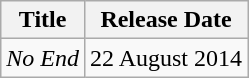<table class="wikitable">
<tr>
<th>Title</th>
<th>Release Date</th>
</tr>
<tr>
<td><em>No End</em></td>
<td>22 August 2014</td>
</tr>
</table>
